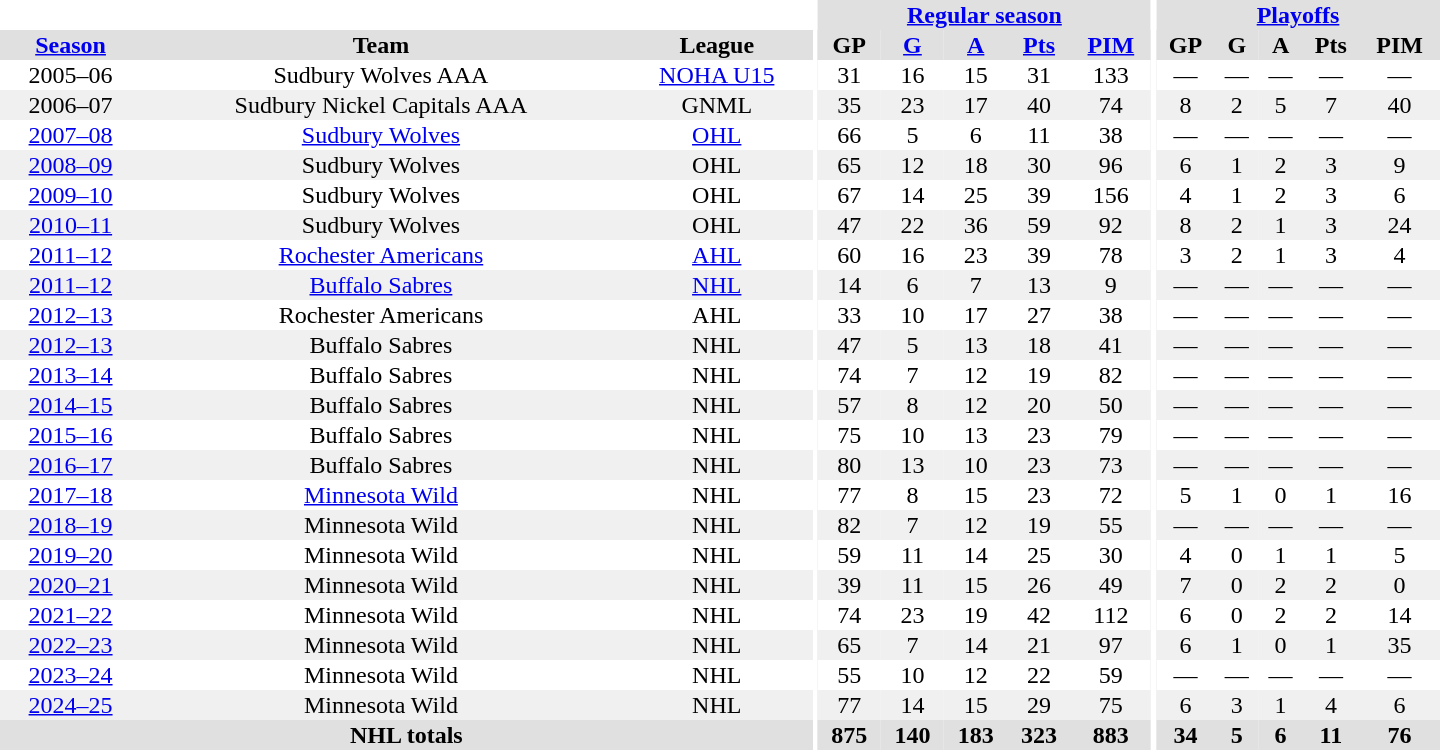<table border="0" cellpadding="1" cellspacing="0" style="text-align:center; width:60em">
<tr bgcolor="#e0e0e0">
<th colspan="3"  bgcolor="#ffffff"></th>
<th rowspan="99" bgcolor="#ffffff"></th>
<th colspan="5"><a href='#'>Regular season</a></th>
<th rowspan="99" bgcolor="#ffffff"></th>
<th colspan="5"><a href='#'>Playoffs</a></th>
</tr>
<tr bgcolor="#e0e0e0">
<th><a href='#'>Season</a></th>
<th>Team</th>
<th>League</th>
<th>GP</th>
<th><a href='#'>G</a></th>
<th><a href='#'>A</a></th>
<th><a href='#'>Pts</a></th>
<th><a href='#'>PIM</a></th>
<th>GP</th>
<th>G</th>
<th>A</th>
<th>Pts</th>
<th>PIM</th>
</tr>
<tr>
<td>2005–06</td>
<td>Sudbury Wolves AAA</td>
<td><a href='#'>NOHA U15</a></td>
<td>31</td>
<td>16</td>
<td>15</td>
<td>31</td>
<td>133</td>
<td>—</td>
<td>—</td>
<td>—</td>
<td>—</td>
<td>—</td>
</tr>
<tr style="background:#f0f0f0;">
<td>2006–07</td>
<td>Sudbury Nickel Capitals AAA</td>
<td>GNML</td>
<td>35</td>
<td>23</td>
<td>17</td>
<td>40</td>
<td>74</td>
<td>8</td>
<td>2</td>
<td>5</td>
<td>7</td>
<td>40</td>
</tr>
<tr>
<td><a href='#'>2007–08</a></td>
<td><a href='#'>Sudbury Wolves</a></td>
<td><a href='#'>OHL</a></td>
<td>66</td>
<td>5</td>
<td>6</td>
<td>11</td>
<td>38</td>
<td>—</td>
<td>—</td>
<td>—</td>
<td>—</td>
<td>—</td>
</tr>
<tr style="background:#f0f0f0;">
<td><a href='#'>2008–09</a></td>
<td>Sudbury Wolves</td>
<td>OHL</td>
<td>65</td>
<td>12</td>
<td>18</td>
<td>30</td>
<td>96</td>
<td>6</td>
<td>1</td>
<td>2</td>
<td>3</td>
<td>9</td>
</tr>
<tr>
<td><a href='#'>2009–10</a></td>
<td>Sudbury Wolves</td>
<td>OHL</td>
<td>67</td>
<td>14</td>
<td>25</td>
<td>39</td>
<td>156</td>
<td>4</td>
<td>1</td>
<td>2</td>
<td>3</td>
<td>6</td>
</tr>
<tr style="background:#f0f0f0;">
<td><a href='#'>2010–11</a></td>
<td>Sudbury Wolves</td>
<td>OHL</td>
<td>47</td>
<td>22</td>
<td>36</td>
<td>59</td>
<td>92</td>
<td>8</td>
<td>2</td>
<td>1</td>
<td>3</td>
<td>24</td>
</tr>
<tr>
<td><a href='#'>2011–12</a></td>
<td><a href='#'>Rochester Americans</a></td>
<td><a href='#'>AHL</a></td>
<td>60</td>
<td>16</td>
<td>23</td>
<td>39</td>
<td>78</td>
<td>3</td>
<td>2</td>
<td>1</td>
<td>3</td>
<td>4</td>
</tr>
<tr style="background:#f0f0f0;">
<td><a href='#'>2011–12</a></td>
<td><a href='#'>Buffalo Sabres</a></td>
<td><a href='#'>NHL</a></td>
<td>14</td>
<td>6</td>
<td>7</td>
<td>13</td>
<td>9</td>
<td>—</td>
<td>—</td>
<td>—</td>
<td>—</td>
<td>—</td>
</tr>
<tr>
<td><a href='#'>2012–13</a></td>
<td>Rochester Americans</td>
<td>AHL</td>
<td>33</td>
<td>10</td>
<td>17</td>
<td>27</td>
<td>38</td>
<td>—</td>
<td>—</td>
<td>—</td>
<td>—</td>
<td>—</td>
</tr>
<tr style="background:#f0f0f0;">
<td><a href='#'>2012–13</a></td>
<td>Buffalo Sabres</td>
<td>NHL</td>
<td>47</td>
<td>5</td>
<td>13</td>
<td>18</td>
<td>41</td>
<td>—</td>
<td>—</td>
<td>—</td>
<td>—</td>
<td>—</td>
</tr>
<tr>
<td><a href='#'>2013–14</a></td>
<td>Buffalo Sabres</td>
<td>NHL</td>
<td>74</td>
<td>7</td>
<td>12</td>
<td>19</td>
<td>82</td>
<td>—</td>
<td>—</td>
<td>—</td>
<td>—</td>
<td>—</td>
</tr>
<tr style="background:#f0f0f0;">
<td><a href='#'>2014–15</a></td>
<td>Buffalo Sabres</td>
<td>NHL</td>
<td>57</td>
<td>8</td>
<td>12</td>
<td>20</td>
<td>50</td>
<td>—</td>
<td>—</td>
<td>—</td>
<td>—</td>
<td>—</td>
</tr>
<tr>
<td><a href='#'>2015–16</a></td>
<td>Buffalo Sabres</td>
<td>NHL</td>
<td>75</td>
<td>10</td>
<td>13</td>
<td>23</td>
<td>79</td>
<td>—</td>
<td>—</td>
<td>—</td>
<td>—</td>
<td>—</td>
</tr>
<tr style="background:#f0f0f0;">
<td><a href='#'>2016–17</a></td>
<td>Buffalo Sabres</td>
<td>NHL</td>
<td>80</td>
<td>13</td>
<td>10</td>
<td>23</td>
<td>73</td>
<td>—</td>
<td>—</td>
<td>—</td>
<td>—</td>
<td>—</td>
</tr>
<tr>
<td><a href='#'>2017–18</a></td>
<td><a href='#'>Minnesota Wild</a></td>
<td>NHL</td>
<td>77</td>
<td>8</td>
<td>15</td>
<td>23</td>
<td>72</td>
<td>5</td>
<td>1</td>
<td>0</td>
<td>1</td>
<td>16</td>
</tr>
<tr style="background:#f0f0f0;">
<td><a href='#'>2018–19</a></td>
<td>Minnesota Wild</td>
<td>NHL</td>
<td>82</td>
<td>7</td>
<td>12</td>
<td>19</td>
<td>55</td>
<td>—</td>
<td>—</td>
<td>—</td>
<td>—</td>
<td>—</td>
</tr>
<tr>
<td><a href='#'>2019–20</a></td>
<td>Minnesota Wild</td>
<td>NHL</td>
<td>59</td>
<td>11</td>
<td>14</td>
<td>25</td>
<td>30</td>
<td>4</td>
<td>0</td>
<td>1</td>
<td>1</td>
<td>5</td>
</tr>
<tr style="background:#f0f0f0;">
<td><a href='#'>2020–21</a></td>
<td>Minnesota Wild</td>
<td>NHL</td>
<td>39</td>
<td>11</td>
<td>15</td>
<td>26</td>
<td>49</td>
<td>7</td>
<td>0</td>
<td>2</td>
<td>2</td>
<td>0</td>
</tr>
<tr>
<td><a href='#'>2021–22</a></td>
<td>Minnesota Wild</td>
<td>NHL</td>
<td>74</td>
<td>23</td>
<td>19</td>
<td>42</td>
<td>112</td>
<td>6</td>
<td>0</td>
<td>2</td>
<td>2</td>
<td>14</td>
</tr>
<tr style="background:#f0f0f0;">
<td><a href='#'>2022–23</a></td>
<td>Minnesota Wild</td>
<td>NHL</td>
<td>65</td>
<td>7</td>
<td>14</td>
<td>21</td>
<td>97</td>
<td>6</td>
<td>1</td>
<td>0</td>
<td>1</td>
<td>35</td>
</tr>
<tr>
<td><a href='#'>2023–24</a></td>
<td>Minnesota Wild</td>
<td>NHL</td>
<td>55</td>
<td>10</td>
<td>12</td>
<td>22</td>
<td>59</td>
<td>—</td>
<td>—</td>
<td>—</td>
<td>—</td>
<td>—</td>
</tr>
<tr style="background:#f0f0f0;">
<td><a href='#'>2024–25</a></td>
<td>Minnesota Wild</td>
<td>NHL</td>
<td>77</td>
<td>14</td>
<td>15</td>
<td>29</td>
<td>75</td>
<td>6</td>
<td>3</td>
<td>1</td>
<td>4</td>
<td>6</td>
</tr>
<tr style="background:#e0e0e0;">
<th colspan="3">NHL totals</th>
<th>875</th>
<th>140</th>
<th>183</th>
<th>323</th>
<th>883</th>
<th>34</th>
<th>5</th>
<th>6</th>
<th>11</th>
<th>76</th>
</tr>
</table>
